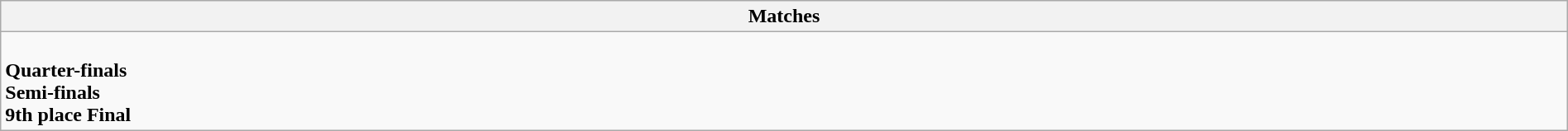<table class="wikitable collapsible collapsed" style="width:100%;">
<tr>
<th>Matches</th>
</tr>
<tr>
<td><br><strong>Quarter-finals</strong>



<br><strong>Semi-finals</strong>

<br><strong>9th place Final</strong>
</td>
</tr>
</table>
